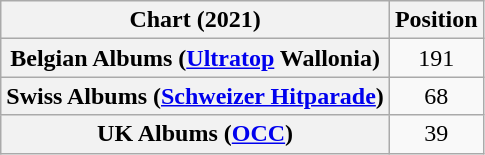<table class="wikitable sortable plainrowheaders" style="text-align:center">
<tr>
<th scope="col">Chart (2021)</th>
<th scope="col">Position</th>
</tr>
<tr>
<th scope="row">Belgian Albums (<a href='#'>Ultratop</a> Wallonia)</th>
<td>191</td>
</tr>
<tr>
<th scope="row">Swiss Albums (<a href='#'>Schweizer Hitparade</a>)</th>
<td>68</td>
</tr>
<tr>
<th scope="row">UK Albums (<a href='#'>OCC</a>)</th>
<td>39</td>
</tr>
</table>
